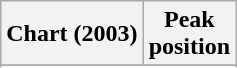<table class="wikitable sortable plainrowheaders" style="text-align:center">
<tr>
<th scope="col">Chart (2003)</th>
<th scope="col">Peak<br>position</th>
</tr>
<tr>
</tr>
<tr>
</tr>
<tr>
</tr>
<tr>
</tr>
<tr>
</tr>
<tr>
</tr>
<tr>
</tr>
<tr>
</tr>
<tr>
</tr>
<tr>
</tr>
<tr>
</tr>
<tr>
</tr>
<tr>
</tr>
<tr>
</tr>
</table>
